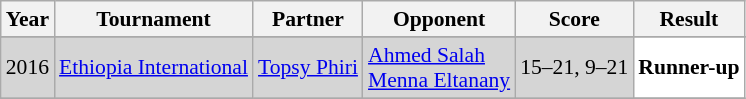<table class="sortable wikitable" style="font-size: 90%;">
<tr>
<th>Year</th>
<th>Tournament</th>
<th>Partner</th>
<th>Opponent</th>
<th>Score</th>
<th>Result</th>
</tr>
<tr>
</tr>
<tr style="background:#D5D5D5">
<td align="center">2016</td>
<td align="left"><a href='#'>Ethiopia International</a></td>
<td align="left"> <a href='#'>Topsy Phiri</a></td>
<td align="left"> <a href='#'>Ahmed Salah</a><br> <a href='#'>Menna Eltanany</a></td>
<td align="left">15–21, 9–21</td>
<td style="text-align:left; background:white"> <strong>Runner-up</strong></td>
</tr>
<tr>
</tr>
</table>
